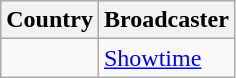<table class="wikitable">
<tr>
<th align=center>Country</th>
<th align=center>Broadcaster</th>
</tr>
<tr>
<td></td>
<td><a href='#'>Showtime</a></td>
</tr>
</table>
